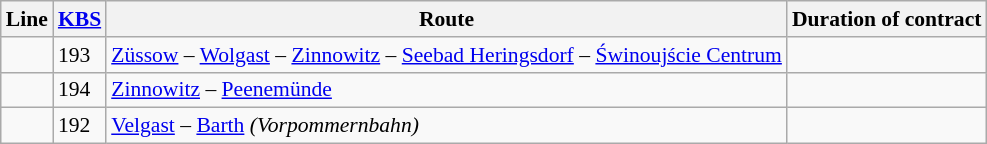<table class="wikitable sortable" style="Font-Size: 90%">
<tr class="hintergrundfarbe6">
<th>Line</th>
<th><a href='#'>KBS</a></th>
<th>Route</th>
<th>Duration of contract</th>
</tr>
<tr>
<td></td>
<td>193</td>
<td><a href='#'>Züssow</a> – <a href='#'>Wolgast</a> – <a href='#'>Zinnowitz</a> – <a href='#'>Seebad Heringsdorf</a> – <a href='#'>Świnoujście Centrum</a></td>
<td></td>
</tr>
<tr>
<td></td>
<td>194</td>
<td><a href='#'>Zinnowitz</a> – <a href='#'>Peenemünde</a></td>
<td></td>
</tr>
<tr>
<td></td>
<td>192</td>
<td><a href='#'>Velgast</a> – <a href='#'>Barth</a> <em>(Vorpommernbahn)</em></td>
<td></td>
</tr>
</table>
